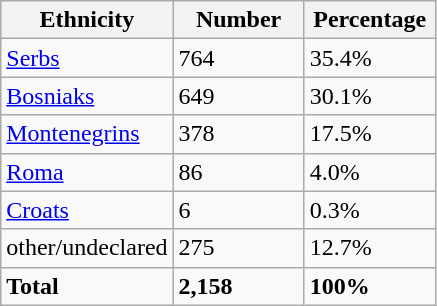<table class="wikitable">
<tr>
<th width="100px">Ethnicity</th>
<th width="80px">Number</th>
<th width="80px">Percentage</th>
</tr>
<tr>
<td><a href='#'>Serbs</a></td>
<td>764</td>
<td>35.4%</td>
</tr>
<tr>
<td><a href='#'>Bosniaks</a></td>
<td>649</td>
<td>30.1%</td>
</tr>
<tr>
<td><a href='#'>Montenegrins</a></td>
<td>378</td>
<td>17.5%</td>
</tr>
<tr>
<td><a href='#'>Roma</a></td>
<td>86</td>
<td>4.0%</td>
</tr>
<tr>
<td><a href='#'>Croats</a></td>
<td>6</td>
<td>0.3%</td>
</tr>
<tr>
<td>other/undeclared</td>
<td>275</td>
<td>12.7%</td>
</tr>
<tr>
<td><strong>Total</strong></td>
<td><strong>2,158</strong></td>
<td><strong>100%</strong></td>
</tr>
</table>
